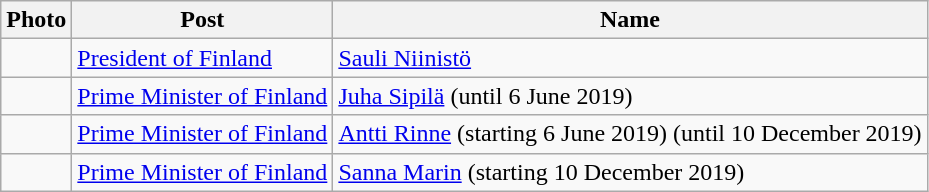<table class=wikitable>
<tr>
<th>Photo</th>
<th>Post</th>
<th>Name</th>
</tr>
<tr>
<td></td>
<td><a href='#'>President of Finland</a></td>
<td><a href='#'>Sauli Niinistö</a></td>
</tr>
<tr>
<td></td>
<td><a href='#'>Prime Minister of Finland</a></td>
<td><a href='#'>Juha Sipilä</a> (until 6 June 2019)</td>
</tr>
<tr>
<td><br></td>
<td><a href='#'>Prime Minister of Finland</a></td>
<td><a href='#'>Antti Rinne</a> (starting 6 June 2019) (until 10 December 2019)</td>
</tr>
<tr>
<td></td>
<td><a href='#'>Prime Minister of Finland</a></td>
<td><a href='#'>Sanna Marin</a> (starting 10 December 2019)</td>
</tr>
</table>
